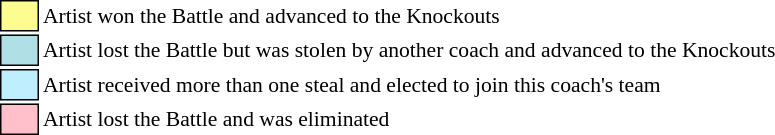<table class="toccolours" style="font-size: 90%; white-space: nowrap;">
<tr>
<td style="background:#fdfc8f; border:1px solid black;">      </td>
<td>Artist won the Battle and advanced to the Knockouts</td>
</tr>
<tr>
<td style="background:#b0e0e6; border:1px solid black;">      </td>
<td>Artist lost the Battle but was stolen by another coach and advanced to the Knockouts</td>
</tr>
<tr>
<td style="background:#BFEFFF; border:1px solid black;">      </td>
<td>Artist received more than one steal and elected to join this coach's team</td>
</tr>
<tr>
<td style="background:pink; border:1px solid black;">      </td>
<td>Artist lost the Battle and was eliminated</td>
</tr>
</table>
